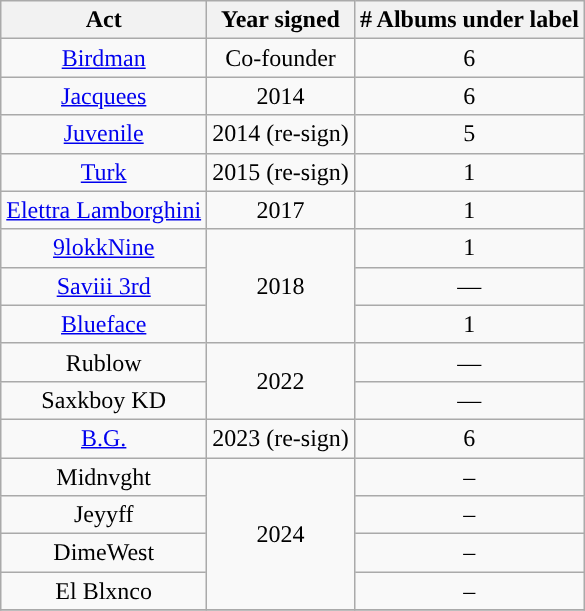<table class="wikitable" style="text-align: center;">
<tr>
<th>Act</th>
<th>Year signed</th>
<th># Albums under label</th>
</tr>
<tr>
<td><a href='#'>Birdman</a></td>
<td>Co-founder</td>
<td>6</td>
</tr>
<tr>
<td><a href='#'>Jacquees</a></td>
<td>2014</td>
<td>6</td>
</tr>
<tr>
<td><a href='#'>Juvenile</a></td>
<td>2014 (re-sign)</td>
<td>5</td>
</tr>
<tr>
<td><a href='#'>Turk</a></td>
<td>2015 (re-sign)</td>
<td>1</td>
</tr>
<tr>
<td><a href='#'>Elettra Lamborghini</a></td>
<td rowspan="1">2017</td>
<td>1</td>
</tr>
<tr>
<td><a href='#'>9lokkNine</a></td>
<td rowspan="3">2018</td>
<td>1</td>
</tr>
<tr>
<td><a href='#'>Saviii 3rd</a></td>
<td>—</td>
</tr>
<tr>
<td><a href='#'>Blueface</a></td>
<td>1</td>
</tr>
<tr>
<td>Rublow</td>
<td rowspan="2">2022</td>
<td>—</td>
</tr>
<tr>
<td>Saxkboy KD</td>
<td>—</td>
</tr>
<tr>
<td><a href='#'>B.G.</a></td>
<td>2023 (re-sign)</td>
<td>6</td>
</tr>
<tr>
<td>Midnvght</td>
<td rowspan="4">2024</td>
<td>–</td>
</tr>
<tr>
<td>Jeyyff</td>
<td>–</td>
</tr>
<tr>
<td>DimeWest</td>
<td>–</td>
</tr>
<tr>
<td>El Blxnco</td>
<td>–</td>
</tr>
<tr>
</tr>
</table>
